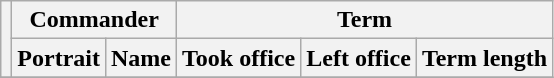<table class="wikitable sortable">
<tr>
<th rowspan=2></th>
<th colspan=2>Commander</th>
<th colspan=3>Term</th>
</tr>
<tr>
<th>Portrait</th>
<th>Name</th>
<th>Took office</th>
<th>Left office</th>
<th>Term length</th>
</tr>
<tr>
</tr>
</table>
